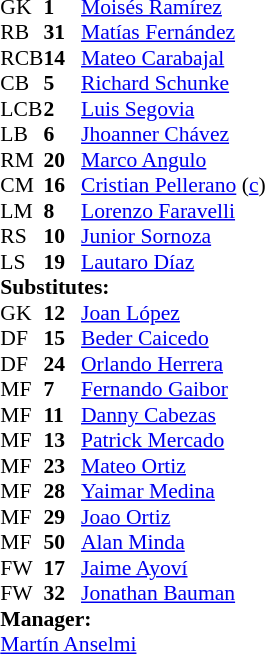<table cellspacing="0" cellpadding="0" style="font-size:90%; margin:0.2em auto;">
<tr>
<th width="25"></th>
<th width="25"></th>
</tr>
<tr>
<td>GK</td>
<td><strong>1</strong></td>
<td> <a href='#'>Moisés Ramírez</a></td>
</tr>
<tr>
<td>RB</td>
<td><strong>31</strong></td>
<td> <a href='#'>Matías Fernández</a></td>
</tr>
<tr>
<td>RCB</td>
<td><strong>14</strong></td>
<td> <a href='#'>Mateo Carabajal</a></td>
<td></td>
</tr>
<tr>
<td>CB</td>
<td><strong>5</strong></td>
<td> <a href='#'>Richard Schunke</a></td>
<td></td>
</tr>
<tr>
<td>LCB</td>
<td><strong>2</strong></td>
<td> <a href='#'>Luis Segovia</a></td>
</tr>
<tr>
<td>LB</td>
<td><strong>6</strong></td>
<td> <a href='#'>Jhoanner Chávez</a></td>
<td></td>
<td></td>
</tr>
<tr>
<td>RM</td>
<td><strong>20</strong></td>
<td> <a href='#'>Marco Angulo</a></td>
<td></td>
<td></td>
</tr>
<tr>
<td>CM</td>
<td><strong>16</strong></td>
<td> <a href='#'>Cristian Pellerano</a> (<a href='#'>c</a>)</td>
<td></td>
</tr>
<tr>
<td>LM</td>
<td><strong>8</strong></td>
<td> <a href='#'>Lorenzo Faravelli</a></td>
<td></td>
<td></td>
</tr>
<tr>
<td>RS</td>
<td><strong>10</strong></td>
<td> <a href='#'>Junior Sornoza</a></td>
<td></td>
<td></td>
</tr>
<tr>
<td>LS</td>
<td><strong>19</strong></td>
<td> <a href='#'>Lautaro Díaz</a></td>
<td></td>
<td></td>
</tr>
<tr>
<td colspan=3><strong>Substitutes:</strong></td>
</tr>
<tr>
<td>GK</td>
<td><strong>12</strong></td>
<td> <a href='#'>Joan López</a></td>
</tr>
<tr>
<td>DF</td>
<td><strong>15</strong></td>
<td> <a href='#'>Beder Caicedo</a></td>
<td></td>
<td></td>
</tr>
<tr>
<td>DF</td>
<td><strong>24</strong></td>
<td> <a href='#'>Orlando Herrera</a></td>
</tr>
<tr>
<td>MF</td>
<td><strong>7</strong></td>
<td> <a href='#'>Fernando Gaibor</a></td>
<td></td>
<td></td>
</tr>
<tr>
<td>MF</td>
<td><strong>11</strong></td>
<td> <a href='#'>Danny Cabezas</a></td>
</tr>
<tr>
<td>MF</td>
<td><strong>13</strong></td>
<td> <a href='#'>Patrick Mercado</a></td>
</tr>
<tr>
<td>MF</td>
<td><strong>23</strong></td>
<td> <a href='#'>Mateo Ortiz</a></td>
<td></td>
<td></td>
</tr>
<tr>
<td>MF</td>
<td><strong>28</strong></td>
<td> <a href='#'>Yaimar Medina</a></td>
</tr>
<tr>
<td>MF</td>
<td><strong>29</strong></td>
<td> <a href='#'>Joao Ortiz</a></td>
<td></td>
<td></td>
</tr>
<tr>
<td>MF</td>
<td><strong>50</strong></td>
<td> <a href='#'>Alan Minda</a></td>
</tr>
<tr>
<td>FW</td>
<td><strong>17</strong></td>
<td> <a href='#'>Jaime Ayoví</a></td>
<td></td>
<td></td>
</tr>
<tr>
<td>FW</td>
<td><strong>32</strong></td>
<td> <a href='#'>Jonathan Bauman</a></td>
</tr>
<tr>
<td colspan=3><strong>Manager:</strong></td>
</tr>
<tr>
<td colspan="4"> <a href='#'>Martín Anselmi</a></td>
</tr>
</table>
